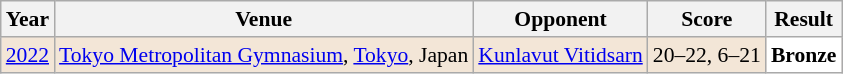<table class="sortable wikitable" style="font-size: 90%;">
<tr>
<th>Year</th>
<th>Venue</th>
<th>Opponent</th>
<th>Score</th>
<th>Result</th>
</tr>
<tr style="background:#F3E6D7">
<td align="center"><a href='#'>2022</a></td>
<td align="left"><a href='#'>Tokyo Metropolitan Gymnasium</a>, <a href='#'>Tokyo</a>, Japan</td>
<td align="left"> <a href='#'>Kunlavut Vitidsarn</a></td>
<td align="left">20–22, 6–21</td>
<td style="text-align:left; background:white"> <strong>Bronze</strong></td>
</tr>
</table>
